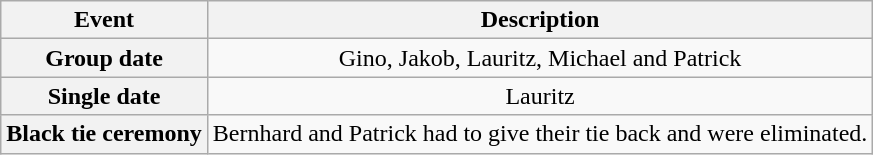<table class="wikitable sortable" style="text-align:center;">
<tr>
<th>Event</th>
<th>Description</th>
</tr>
<tr>
<th>Group date</th>
<td>Gino, Jakob, Lauritz, Michael and Patrick</td>
</tr>
<tr>
<th>Single date</th>
<td>Lauritz</td>
</tr>
<tr>
<th>Black tie ceremony</th>
<td>Bernhard and Patrick had to give their tie back and were eliminated.</td>
</tr>
</table>
